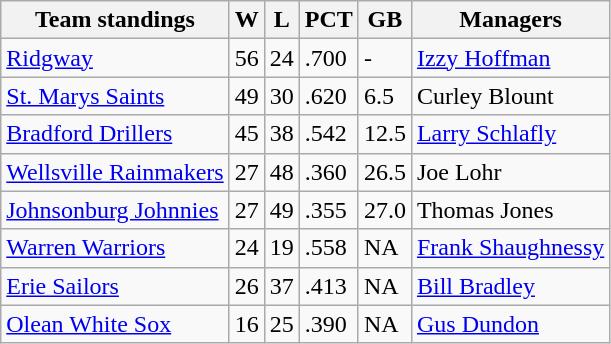<table class="wikitable">
<tr>
<th>Team standings</th>
<th>W</th>
<th>L</th>
<th>PCT</th>
<th>GB</th>
<th>Managers</th>
</tr>
<tr>
<td><a href='#'>Ridgway</a></td>
<td>56</td>
<td>24</td>
<td>.700</td>
<td>-</td>
<td><a href='#'>Izzy Hoffman</a></td>
</tr>
<tr>
<td><a href='#'>St. Marys Saints</a></td>
<td>49</td>
<td>30</td>
<td>.620</td>
<td>6.5</td>
<td>Curley Blount</td>
</tr>
<tr>
<td><a href='#'>Bradford Drillers</a></td>
<td>45</td>
<td>38</td>
<td>.542</td>
<td>12.5</td>
<td><a href='#'>Larry Schlafly</a></td>
</tr>
<tr>
<td><a href='#'>Wellsville Rainmakers</a></td>
<td>27</td>
<td>48</td>
<td>.360</td>
<td>26.5</td>
<td>Joe Lohr</td>
</tr>
<tr>
<td><a href='#'>Johnsonburg Johnnies</a></td>
<td>27</td>
<td>49</td>
<td>.355</td>
<td>27.0</td>
<td>Thomas Jones</td>
</tr>
<tr>
<td><a href='#'>Warren Warriors</a></td>
<td>24</td>
<td>19</td>
<td>.558</td>
<td>NA</td>
<td><a href='#'>Frank Shaughnessy</a></td>
</tr>
<tr>
<td><a href='#'>Erie Sailors</a></td>
<td>26</td>
<td>37</td>
<td>.413</td>
<td>NA</td>
<td><a href='#'>Bill Bradley</a></td>
</tr>
<tr>
<td><a href='#'>Olean White Sox</a></td>
<td>16</td>
<td>25</td>
<td>.390</td>
<td>NA</td>
<td><a href='#'>Gus Dundon</a></td>
</tr>
</table>
